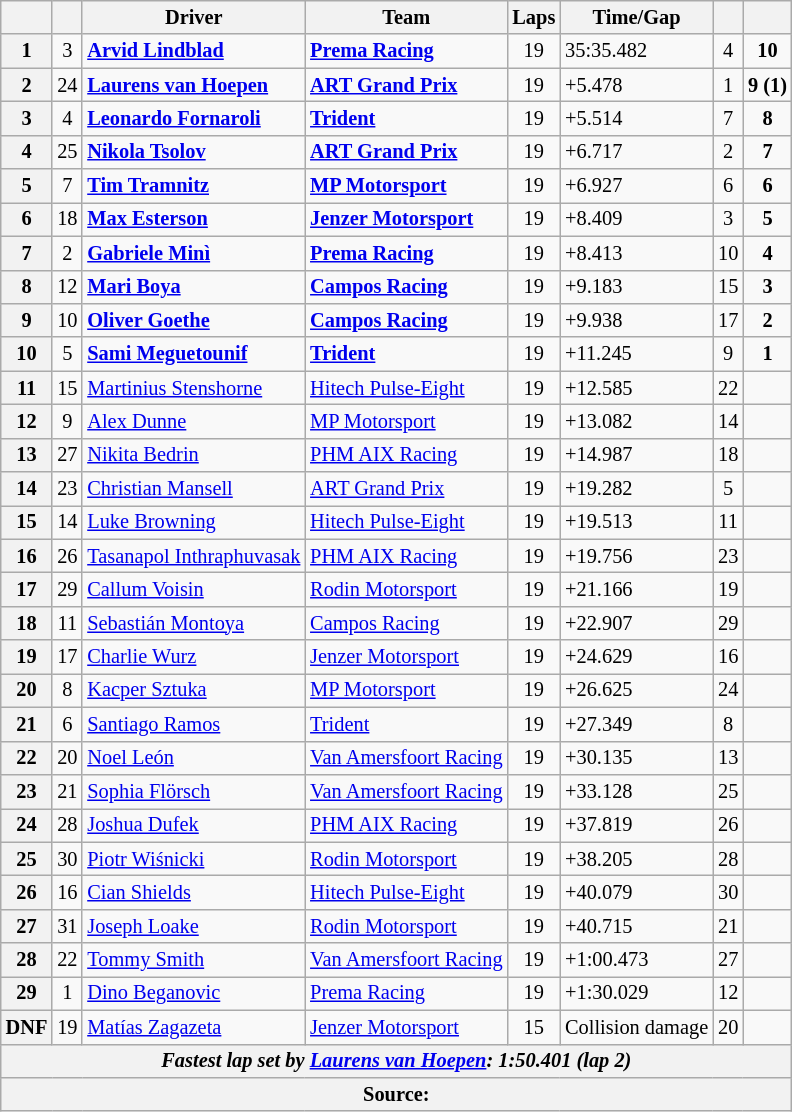<table class="wikitable" style="font-size:85%">
<tr>
<th></th>
<th></th>
<th>Driver</th>
<th>Team</th>
<th>Laps</th>
<th>Time/Gap</th>
<th></th>
<th></th>
</tr>
<tr>
<th>1</th>
<td align="center">3</td>
<td> <strong><a href='#'>Arvid Lindblad</a></strong></td>
<td><strong><a href='#'>Prema Racing</a></strong></td>
<td align="center">19</td>
<td>35:35.482</td>
<td align="center">4</td>
<td align="center"><strong>10</strong></td>
</tr>
<tr>
<th>2</th>
<td align="center">24</td>
<td> <strong><a href='#'>Laurens van Hoepen</a></strong></td>
<td><strong><a href='#'>ART Grand Prix</a></strong></td>
<td align="center">19</td>
<td>+5.478</td>
<td align="center">1</td>
<td align="center"><strong>9 (1)</strong></td>
</tr>
<tr>
<th>3</th>
<td align="center">4</td>
<td> <strong><a href='#'>Leonardo Fornaroli</a></strong></td>
<td><strong><a href='#'>Trident</a></strong></td>
<td align="center">19</td>
<td>+5.514</td>
<td align="center">7</td>
<td align="center"><strong>8</strong></td>
</tr>
<tr>
<th>4</th>
<td align="center">25</td>
<td> <strong><a href='#'>Nikola Tsolov</a></strong></td>
<td><strong><a href='#'>ART Grand Prix</a></strong></td>
<td align="center">19</td>
<td>+6.717</td>
<td align="center">2</td>
<td align="center"><strong>7</strong></td>
</tr>
<tr>
<th>5</th>
<td align="center">7</td>
<td> <strong><a href='#'>Tim Tramnitz</a></strong></td>
<td><strong><a href='#'>MP Motorsport</a></strong></td>
<td align="center">19</td>
<td>+6.927</td>
<td align="center">6</td>
<td align="center"><strong>6</strong></td>
</tr>
<tr>
<th>6</th>
<td align="center">18</td>
<td> <strong><a href='#'>Max Esterson</a></strong></td>
<td><strong><a href='#'>Jenzer Motorsport</a></strong></td>
<td align="center">19</td>
<td>+8.409</td>
<td align="center">3</td>
<td align="center"><strong>5</strong></td>
</tr>
<tr>
<th>7</th>
<td align="center">2</td>
<td> <strong><a href='#'>Gabriele Minì</a></strong></td>
<td><strong><a href='#'>Prema Racing</a></strong></td>
<td align="center">19</td>
<td>+8.413</td>
<td align="center">10</td>
<td align="center"><strong>4</strong></td>
</tr>
<tr>
<th>8</th>
<td align="center">12</td>
<td> <strong><a href='#'>Mari Boya</a></strong></td>
<td><strong><a href='#'>Campos Racing</a></strong></td>
<td align="center">19</td>
<td>+9.183</td>
<td align="center">15</td>
<td align="center"><strong>3</strong></td>
</tr>
<tr>
<th>9</th>
<td align="center">10</td>
<td> <strong><a href='#'>Oliver Goethe</a></strong></td>
<td><strong><a href='#'>Campos Racing</a></strong></td>
<td align="center">19</td>
<td>+9.938</td>
<td align="center">17</td>
<td align="center"><strong>2</strong></td>
</tr>
<tr>
<th>10</th>
<td align="center">5</td>
<td> <strong><a href='#'>Sami Meguetounif</a></strong></td>
<td><strong><a href='#'>Trident</a></strong></td>
<td align="center">19</td>
<td>+11.245</td>
<td align="center">9</td>
<td align="center"><strong>1</strong></td>
</tr>
<tr>
<th>11</th>
<td align="center">15</td>
<td> <a href='#'>Martinius Stenshorne</a></td>
<td><a href='#'>Hitech Pulse-Eight</a></td>
<td align="center">19</td>
<td>+12.585</td>
<td align="center">22</td>
<td align="center"></td>
</tr>
<tr>
<th>12</th>
<td align="center">9</td>
<td> <a href='#'>Alex Dunne</a></td>
<td><a href='#'>MP Motorsport</a></td>
<td align="center">19</td>
<td>+13.082</td>
<td align="center">14</td>
<td align="center"></td>
</tr>
<tr>
<th>13</th>
<td align="center">27</td>
<td> <a href='#'>Nikita Bedrin</a></td>
<td><a href='#'>PHM AIX Racing</a></td>
<td align="center">19</td>
<td>+14.987</td>
<td align="center">18</td>
<td align="center"></td>
</tr>
<tr>
<th>14</th>
<td align="center">23</td>
<td> <a href='#'>Christian Mansell</a></td>
<td><a href='#'>ART Grand Prix</a></td>
<td align="center">19</td>
<td>+19.282</td>
<td align="center">5</td>
<td align="center"></td>
</tr>
<tr>
<th>15</th>
<td align="center">14</td>
<td> <a href='#'>Luke Browning</a></td>
<td><a href='#'>Hitech Pulse-Eight</a></td>
<td align="center">19</td>
<td>+19.513</td>
<td align="center">11</td>
<td align="center"></td>
</tr>
<tr>
<th>16</th>
<td align="center">26</td>
<td> <a href='#'>Tasanapol Inthraphuvasak</a></td>
<td><a href='#'>PHM AIX Racing</a></td>
<td align="center">19</td>
<td>+19.756</td>
<td align="center">23</td>
<td align="center"></td>
</tr>
<tr>
<th>17</th>
<td align="center">29</td>
<td> <a href='#'>Callum Voisin</a></td>
<td><a href='#'>Rodin Motorsport</a></td>
<td align="center">19</td>
<td>+21.166</td>
<td align="center">19</td>
<td align="center"></td>
</tr>
<tr>
<th>18</th>
<td align="center">11</td>
<td> <a href='#'>Sebastián Montoya</a></td>
<td><a href='#'>Campos Racing</a></td>
<td align="center">19</td>
<td>+22.907</td>
<td align="center">29</td>
<td align="center"></td>
</tr>
<tr>
<th>19</th>
<td align="center">17</td>
<td> <a href='#'>Charlie Wurz</a></td>
<td><a href='#'>Jenzer Motorsport</a></td>
<td align="center">19</td>
<td>+24.629</td>
<td align="center">16</td>
<td align="center"></td>
</tr>
<tr>
<th>20</th>
<td align="center">8</td>
<td> <a href='#'>Kacper Sztuka</a></td>
<td><a href='#'>MP Motorsport</a></td>
<td align="center">19</td>
<td>+26.625</td>
<td align="center">24</td>
<td align="center"></td>
</tr>
<tr>
<th>21</th>
<td align="center">6</td>
<td> <a href='#'>Santiago Ramos</a></td>
<td><a href='#'>Trident</a></td>
<td align="center">19</td>
<td>+27.349</td>
<td align="center">8</td>
<td align="center"></td>
</tr>
<tr>
<th>22</th>
<td align="center">20</td>
<td> <a href='#'>Noel León</a></td>
<td><a href='#'>Van Amersfoort Racing</a></td>
<td align="center">19</td>
<td>+30.135</td>
<td align="center">13</td>
<td align="center"></td>
</tr>
<tr>
<th>23</th>
<td align="center">21</td>
<td> <a href='#'>Sophia Flörsch</a></td>
<td><a href='#'>Van Amersfoort Racing</a></td>
<td align="center">19</td>
<td>+33.128</td>
<td align="center">25</td>
<td align="center"></td>
</tr>
<tr>
<th>24</th>
<td align="center">28</td>
<td> <a href='#'>Joshua Dufek</a></td>
<td><a href='#'>PHM AIX Racing</a></td>
<td align="center">19</td>
<td>+37.819</td>
<td align="center">26</td>
<td align="center"></td>
</tr>
<tr>
<th>25</th>
<td align="center">30</td>
<td> <a href='#'>Piotr Wiśnicki</a></td>
<td><a href='#'>Rodin Motorsport</a></td>
<td align="center">19</td>
<td>+38.205</td>
<td align="center">28</td>
<td align="center"></td>
</tr>
<tr>
<th>26</th>
<td align="center">16</td>
<td> <a href='#'>Cian Shields</a></td>
<td><a href='#'>Hitech Pulse-Eight</a></td>
<td align="center">19</td>
<td>+40.079</td>
<td align="center">30</td>
<td align="center"></td>
</tr>
<tr>
<th>27</th>
<td align="center">31</td>
<td> <a href='#'>Joseph Loake</a></td>
<td><a href='#'>Rodin Motorsport</a></td>
<td align="center">19</td>
<td>+40.715</td>
<td align="center">21</td>
<td align="center"></td>
</tr>
<tr>
<th>28</th>
<td align="center">22</td>
<td> <a href='#'>Tommy Smith</a></td>
<td><a href='#'>Van Amersfoort Racing</a></td>
<td align="center">19</td>
<td>+1:00.473</td>
<td align="center">27</td>
<td align="center"></td>
</tr>
<tr>
<th>29</th>
<td align="center">1</td>
<td> <a href='#'>Dino Beganovic</a></td>
<td><a href='#'>Prema Racing</a></td>
<td align="center">19</td>
<td>+1:30.029</td>
<td align="center">12</td>
<td align="center"></td>
</tr>
<tr>
<th>DNF</th>
<td align="center">19</td>
<td> <a href='#'>Matías Zagazeta</a></td>
<td><a href='#'>Jenzer Motorsport</a></td>
<td align="center">15</td>
<td>Collision damage</td>
<td align="center">20</td>
<td align="center"></td>
</tr>
<tr>
<th colspan="8"><em>Fastest lap set by  <a href='#'>Laurens van Hoepen</a>: 1:50.401 (lap 2)</em></th>
</tr>
<tr>
<th colspan="8">Source:</th>
</tr>
</table>
